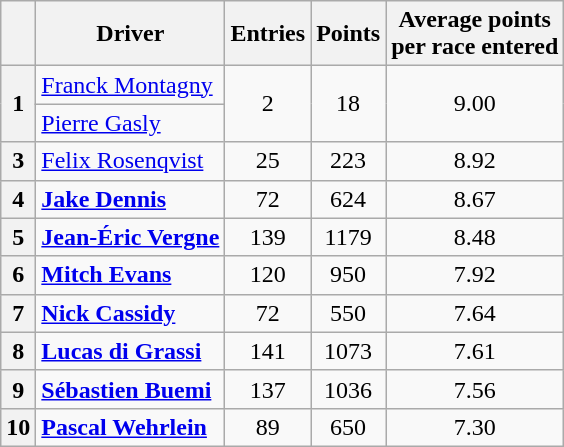<table class="wikitable" style="text-align:center">
<tr>
<th></th>
<th>Driver</th>
<th>Entries</th>
<th>Points</th>
<th>Average points<br>per race entered</th>
</tr>
<tr>
<th rowspan=2>1</th>
<td align=left> <a href='#'>Franck Montagny</a></td>
<td rowspan=2>2</td>
<td rowspan=2>18</td>
<td rowspan=2>9.00</td>
</tr>
<tr>
<td align=left> <a href='#'>Pierre Gasly</a></td>
</tr>
<tr>
<th>3</th>
<td align=left> <a href='#'>Felix Rosenqvist</a></td>
<td>25</td>
<td>223</td>
<td>8.92</td>
</tr>
<tr>
<th>4</th>
<td align="left"> <strong><a href='#'>Jake Dennis</a></strong></td>
<td>72</td>
<td>624</td>
<td>8.67</td>
</tr>
<tr>
<th>5</th>
<td align=left> <strong><a href='#'>Jean-Éric Vergne</a></strong></td>
<td>139</td>
<td>1179</td>
<td>8.48</td>
</tr>
<tr>
<th>6</th>
<td align=left> <strong><a href='#'>Mitch Evans</a></strong></td>
<td>120</td>
<td>950</td>
<td>7.92</td>
</tr>
<tr>
<th>7</th>
<td align="left"> <strong><a href='#'>Nick Cassidy</a></strong></td>
<td>72</td>
<td>550</td>
<td>7.64</td>
</tr>
<tr>
<th>8</th>
<td align=left> <strong><a href='#'>Lucas di Grassi</a></strong></td>
<td>141</td>
<td>1073</td>
<td>7.61</td>
</tr>
<tr>
<th>9</th>
<td align=left> <strong><a href='#'>Sébastien Buemi</a></strong></td>
<td>137</td>
<td>1036</td>
<td>7.56</td>
</tr>
<tr>
<th>10</th>
<td align="left"> <strong><a href='#'>Pascal Wehrlein</a></strong></td>
<td>89</td>
<td>650</td>
<td>7.30</td>
</tr>
</table>
